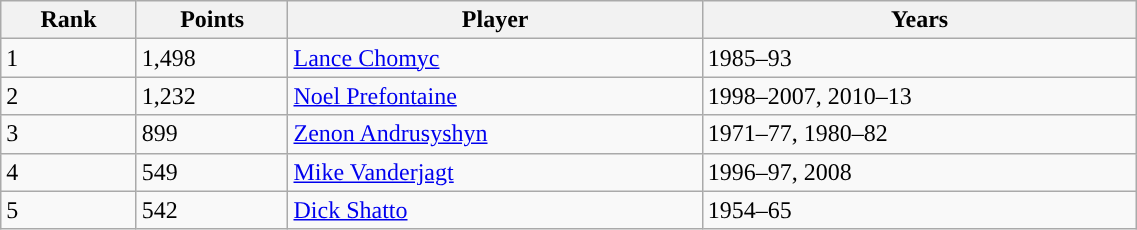<table class="wikitable" style="width:60%;">
<tr>
<th>Rank</th>
<th>Points</th>
<th>Player</th>
<th>Years</th>
</tr>
<tr>
<td>1</td>
<td>1,498</td>
<td><a href='#'>Lance Chomyc</a></td>
<td>1985–93</td>
</tr>
<tr>
<td>2</td>
<td>1,232</td>
<td><a href='#'>Noel Prefontaine</a></td>
<td>1998–2007, 2010–13</td>
</tr>
<tr>
<td>3</td>
<td>899</td>
<td><a href='#'>Zenon Andrusyshyn</a></td>
<td>1971–77, 1980–82</td>
</tr>
<tr>
<td>4</td>
<td>549</td>
<td><a href='#'>Mike Vanderjagt</a></td>
<td>1996–97, 2008</td>
</tr>
<tr>
<td>5</td>
<td>542</td>
<td><a href='#'>Dick Shatto</a></td>
<td>1954–65</td>
</tr>
</table>
